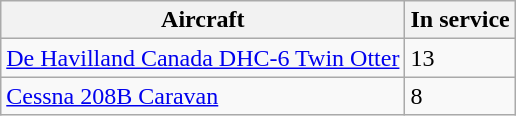<table class="wikitable">
<tr>
<th>Aircraft</th>
<th>In service</th>
</tr>
<tr>
<td><a href='#'>De Havilland Canada DHC-6 Twin Otter</a></td>
<td>13</td>
</tr>
<tr>
<td><a href='#'>Cessna 208B Caravan</a></td>
<td>8</td>
</tr>
</table>
